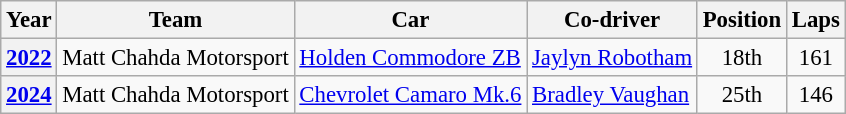<table class="wikitable" style="font-size: 95%;">
<tr>
<th>Year</th>
<th>Team</th>
<th>Car</th>
<th>Co-driver</th>
<th>Position</th>
<th>Laps</th>
</tr>
<tr>
<th><a href='#'>2022</a></th>
<td>Matt Chahda Motorsport</td>
<td><a href='#'>Holden Commodore ZB</a></td>
<td> <a href='#'>Jaylyn Robotham</a></td>
<td align="center">18th</td>
<td align="center">161</td>
</tr>
<tr>
<th><a href='#'>2024</a></th>
<td>Matt Chahda Motorsport</td>
<td><a href='#'>Chevrolet Camaro Mk.6</a></td>
<td> <a href='#'>Bradley Vaughan</a></td>
<td align="center">25th</td>
<td align="center">146</td>
</tr>
</table>
